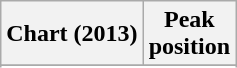<table class="wikitable sortable plainrowheaders" style="text-align:center">
<tr>
<th scope="col">Chart (2013)</th>
<th scope="col">Peak<br>position</th>
</tr>
<tr>
</tr>
<tr>
</tr>
</table>
